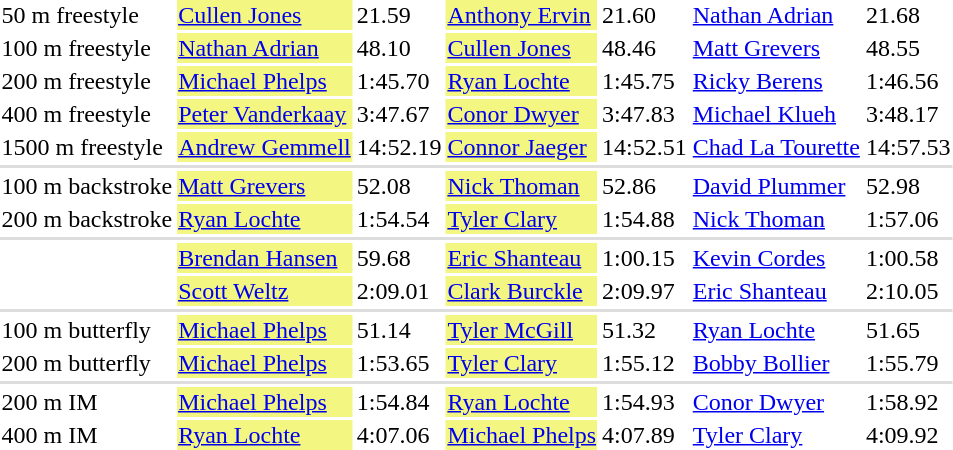<table>
<tr valign="top">
<td>50 m freestyle</td>
<td bgcolor=#F3F781><a href='#'>Cullen Jones</a></td>
<td>21.59</td>
<td bgcolor=#F3F781><a href='#'>Anthony Ervin</a></td>
<td>21.60</td>
<td><a href='#'>Nathan Adrian</a></td>
<td>21.68</td>
</tr>
<tr valign="top">
<td>100 m freestyle</td>
<td bgcolor=#F3F781><a href='#'>Nathan Adrian</a></td>
<td>48.10</td>
<td bgcolor=#F3F781><a href='#'>Cullen Jones</a></td>
<td>48.46</td>
<td><a href='#'>Matt Grevers</a></td>
<td>48.55</td>
</tr>
<tr valign="top">
<td>200 m freestyle</td>
<td bgcolor=#F3F781><a href='#'>Michael Phelps</a></td>
<td>1:45.70</td>
<td bgcolor=#F3F781><a href='#'>Ryan Lochte</a></td>
<td>1:45.75</td>
<td><a href='#'>Ricky Berens</a></td>
<td>1:46.56</td>
</tr>
<tr valign="top">
<td>400 m freestyle</td>
<td bgcolor=#F3F781><a href='#'>Peter Vanderkaay</a></td>
<td>3:47.67</td>
<td bgcolor=#F3F781><a href='#'>Conor Dwyer</a></td>
<td>3:47.83</td>
<td><a href='#'>Michael Klueh</a></td>
<td>3:48.17</td>
</tr>
<tr valign="top">
<td>1500 m freestyle</td>
<td bgcolor=#F3F781><a href='#'>Andrew Gemmell</a></td>
<td>14:52.19</td>
<td bgcolor=#F3F781><a href='#'>Connor Jaeger</a></td>
<td>14:52.51</td>
<td><a href='#'>Chad La Tourette</a></td>
<td>14:57.53</td>
</tr>
<tr bgcolor=#DDDDDD>
<td colspan=7></td>
</tr>
<tr valign="top">
<td>100 m backstroke</td>
<td bgcolor=#F3F781><a href='#'>Matt Grevers</a></td>
<td>52.08</td>
<td bgcolor=#F3F781><a href='#'>Nick Thoman</a></td>
<td>52.86</td>
<td><a href='#'>David Plummer</a></td>
<td>52.98</td>
</tr>
<tr valign="top">
<td>200 m backstroke</td>
<td bgcolor=#F3F781><a href='#'>Ryan Lochte</a></td>
<td>1:54.54</td>
<td bgcolor=#F3F781><a href='#'>Tyler Clary</a></td>
<td>1:54.88</td>
<td><a href='#'>Nick Thoman</a></td>
<td>1:57.06</td>
</tr>
<tr bgcolor=#DDDDDD>
<td colspan=7></td>
</tr>
<tr valign="top">
<td></td>
<td bgcolor=#F3F781><a href='#'>Brendan Hansen</a></td>
<td>59.68</td>
<td bgcolor=#F3F781><a href='#'>Eric Shanteau</a></td>
<td>1:00.15</td>
<td><a href='#'>Kevin Cordes</a></td>
<td>1:00.58</td>
</tr>
<tr valign="top">
<td></td>
<td bgcolor=#F3F781><a href='#'>Scott Weltz</a></td>
<td>2:09.01</td>
<td bgcolor=#F3F781><a href='#'>Clark Burckle</a></td>
<td>2:09.97</td>
<td><a href='#'>Eric Shanteau</a></td>
<td>2:10.05</td>
</tr>
<tr bgcolor=#DDDDDD>
<td colspan=7></td>
</tr>
<tr valign="top">
<td>100 m butterfly</td>
<td bgcolor=#F3F781><a href='#'>Michael Phelps</a></td>
<td>51.14</td>
<td bgcolor=#F3F781><a href='#'>Tyler McGill</a></td>
<td>51.32</td>
<td><a href='#'>Ryan Lochte</a></td>
<td>51.65</td>
</tr>
<tr valign="top">
<td>200 m butterfly</td>
<td bgcolor=#F3F781><a href='#'>Michael Phelps</a></td>
<td>1:53.65</td>
<td bgcolor=#F3F781><a href='#'>Tyler Clary</a></td>
<td>1:55.12</td>
<td><a href='#'>Bobby Bollier</a></td>
<td>1:55.79</td>
</tr>
<tr bgcolor=#DDDDDD>
<td colspan=7></td>
</tr>
<tr valign="top">
<td>200 m IM</td>
<td bgcolor=#F3F781><a href='#'>Michael Phelps</a></td>
<td>1:54.84</td>
<td bgcolor=#F3F781><a href='#'>Ryan Lochte</a></td>
<td>1:54.93</td>
<td><a href='#'>Conor Dwyer</a></td>
<td>1:58.92</td>
</tr>
<tr valign="top">
<td>400 m IM</td>
<td bgcolor=#F3F781><a href='#'>Ryan Lochte</a></td>
<td>4:07.06</td>
<td bgcolor=#F3F781><a href='#'>Michael Phelps</a></td>
<td>4:07.89</td>
<td><a href='#'>Tyler Clary</a></td>
<td>4:09.92</td>
</tr>
</table>
